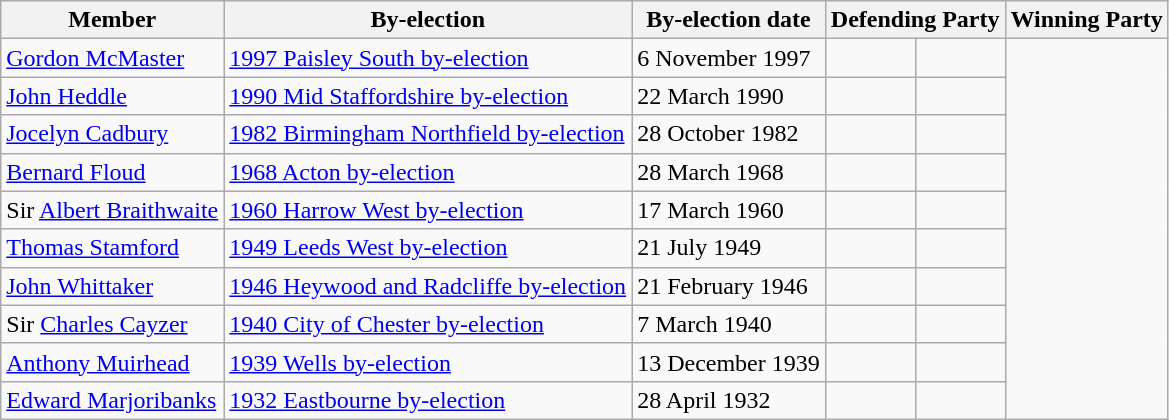<table class="wikitable">
<tr>
<th>Member</th>
<th>By-election</th>
<th>By-election date</th>
<th colspan=2>Defending Party</th>
<th colspan=2>Winning Party</th>
</tr>
<tr>
<td><a href='#'>Gordon McMaster</a></td>
<td><a href='#'>1997 Paisley South by-election</a></td>
<td>6 November 1997</td>
<td></td>
<td></td>
</tr>
<tr>
<td><a href='#'>John Heddle</a></td>
<td><a href='#'>1990 Mid Staffordshire by-election</a></td>
<td>22 March 1990</td>
<td></td>
<td></td>
</tr>
<tr>
<td><a href='#'>Jocelyn Cadbury</a></td>
<td><a href='#'>1982 Birmingham Northfield by-election</a></td>
<td>28 October 1982</td>
<td></td>
<td></td>
</tr>
<tr>
<td><a href='#'>Bernard Floud</a></td>
<td><a href='#'>1968 Acton by-election</a></td>
<td>28 March 1968</td>
<td></td>
<td></td>
</tr>
<tr>
<td>Sir <a href='#'>Albert Braithwaite</a></td>
<td><a href='#'>1960 Harrow West by-election</a></td>
<td>17 March 1960</td>
<td></td>
<td></td>
</tr>
<tr>
<td><a href='#'>Thomas Stamford</a></td>
<td><a href='#'>1949 Leeds West by-election</a></td>
<td>21 July 1949</td>
<td></td>
<td></td>
</tr>
<tr>
<td><a href='#'>John Whittaker</a></td>
<td><a href='#'>1946 Heywood and Radcliffe by-election</a></td>
<td>21 February 1946</td>
<td></td>
<td></td>
</tr>
<tr>
<td>Sir <a href='#'>Charles Cayzer</a></td>
<td><a href='#'>1940 City of Chester by-election</a></td>
<td>7 March 1940</td>
<td></td>
<td></td>
</tr>
<tr>
<td><a href='#'>Anthony Muirhead</a></td>
<td><a href='#'>1939 Wells by-election</a></td>
<td>13 December 1939</td>
<td></td>
<td></td>
</tr>
<tr>
<td><a href='#'>Edward Marjoribanks</a></td>
<td><a href='#'>1932 Eastbourne by-election</a></td>
<td>28 April 1932</td>
<td></td>
<td></td>
</tr>
</table>
